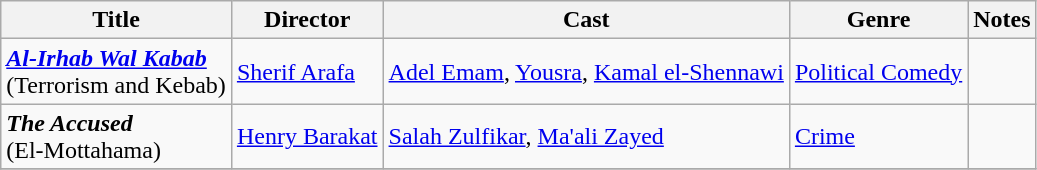<table class="wikitable">
<tr>
<th>Title</th>
<th>Director</th>
<th>Cast</th>
<th>Genre</th>
<th>Notes</th>
</tr>
<tr>
<td><strong><em><a href='#'>Al-Irhab Wal Kabab</a></em></strong><br>(Terrorism and Kebab)</td>
<td><a href='#'>Sherif Arafa</a></td>
<td><a href='#'>Adel Emam</a>, <a href='#'>Yousra</a>, <a href='#'>Kamal el-Shennawi</a></td>
<td><a href='#'>Political Comedy</a></td>
<td></td>
</tr>
<tr>
<td><strong><em>The Accused</em></strong><br>(El-Mottahama)</td>
<td><a href='#'>Henry Barakat</a></td>
<td><a href='#'>Salah Zulfikar</a>, <a href='#'>Ma'ali Zayed</a></td>
<td><a href='#'>Crime</a></td>
<td></td>
</tr>
<tr>
</tr>
</table>
